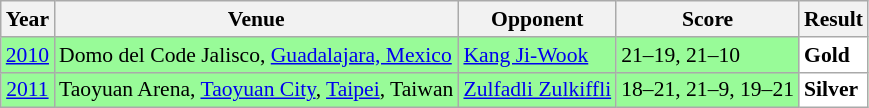<table class="sortable wikitable" style="font-size: 90%">
<tr>
<th>Year</th>
<th>Venue</th>
<th>Opponent</th>
<th>Score</th>
<th>Result</th>
</tr>
<tr style="background:#98FB98">
<td align="center"><a href='#'>2010</a></td>
<td align="left">Domo del Code Jalisco, <a href='#'>Guadalajara, Mexico</a></td>
<td align="left"> <a href='#'>Kang Ji-Wook</a></td>
<td align="left">21–19, 21–10</td>
<td style="text-align:left; background:white"> <strong>Gold</strong></td>
</tr>
<tr style="background:#98FB98">
<td align="center"><a href='#'>2011</a></td>
<td align="left">Taoyuan Arena, <a href='#'>Taoyuan City</a>, <a href='#'>Taipei</a>, Taiwan</td>
<td align="left"> <a href='#'>Zulfadli Zulkiffli</a></td>
<td align="left">18–21, 21–9, 19–21</td>
<td style="text-align:left; background:white"> <strong>Silver</strong></td>
</tr>
</table>
